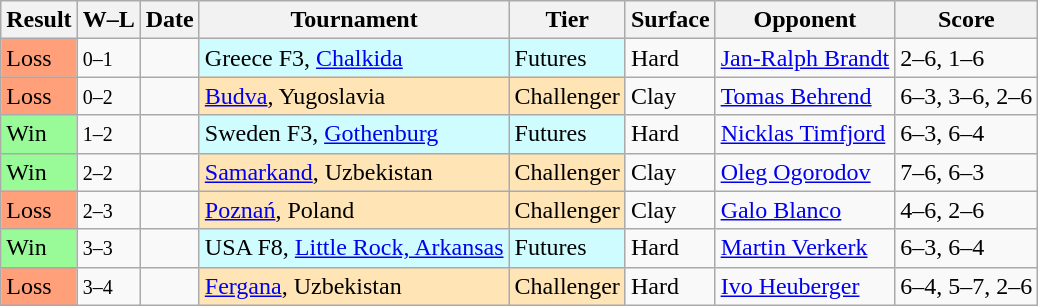<table class="sortable wikitable">
<tr>
<th>Result</th>
<th class="unsortable">W–L</th>
<th>Date</th>
<th>Tournament</th>
<th>Tier</th>
<th>Surface</th>
<th>Opponent</th>
<th class="unsortable">Score</th>
</tr>
<tr>
<td bgcolor=FFA07A>Loss</td>
<td><small>0–1</small></td>
<td></td>
<td style="background:#cffcff;">Greece F3, <a href='#'>Chalkida</a></td>
<td style="background:#cffcff;">Futures</td>
<td>Hard</td>
<td> <a href='#'>Jan-Ralph Brandt</a></td>
<td>2–6, 1–6</td>
</tr>
<tr>
<td bgcolor=FFA07A>Loss</td>
<td><small>0–2</small></td>
<td></td>
<td style="background:moccasin;"><a href='#'>Budva</a>, Yugoslavia</td>
<td style="background:moccasin;">Challenger</td>
<td>Clay</td>
<td> <a href='#'>Tomas Behrend</a></td>
<td>6–3, 3–6, 2–6</td>
</tr>
<tr>
<td bgcolor=98FB98>Win</td>
<td><small>1–2</small></td>
<td></td>
<td style="background:#cffcff;">Sweden F3, <a href='#'>Gothenburg</a></td>
<td style="background:#cffcff;">Futures</td>
<td>Hard</td>
<td> <a href='#'>Nicklas Timfjord</a></td>
<td>6–3, 6–4</td>
</tr>
<tr>
<td bgcolor=98FB98>Win</td>
<td><small>2–2</small></td>
<td></td>
<td style="background:moccasin;"><a href='#'>Samarkand</a>, Uzbekistan</td>
<td style="background:moccasin;">Challenger</td>
<td>Clay</td>
<td> <a href='#'>Oleg Ogorodov</a></td>
<td>7–6, 6–3</td>
</tr>
<tr>
<td bgcolor=FFA07A>Loss</td>
<td><small>2–3</small></td>
<td></td>
<td style="background:moccasin;"><a href='#'>Poznań</a>, Poland</td>
<td style="background:moccasin;">Challenger</td>
<td>Clay</td>
<td> <a href='#'>Galo Blanco</a></td>
<td>4–6, 2–6</td>
</tr>
<tr>
<td bgcolor=98FB98>Win</td>
<td><small>3–3</small></td>
<td></td>
<td style="background:#cffcff;">USA F8, <a href='#'>Little Rock, Arkansas</a></td>
<td style="background:#cffcff;">Futures</td>
<td>Hard</td>
<td> <a href='#'>Martin Verkerk</a></td>
<td>6–3, 6–4</td>
</tr>
<tr>
<td bgcolor=FFA07A>Loss</td>
<td><small>3–4</small></td>
<td></td>
<td style="background:moccasin;"><a href='#'>Fergana</a>, Uzbekistan</td>
<td style="background:moccasin;">Challenger</td>
<td>Hard</td>
<td> <a href='#'>Ivo Heuberger</a></td>
<td>6–4, 5–7, 2–6</td>
</tr>
</table>
